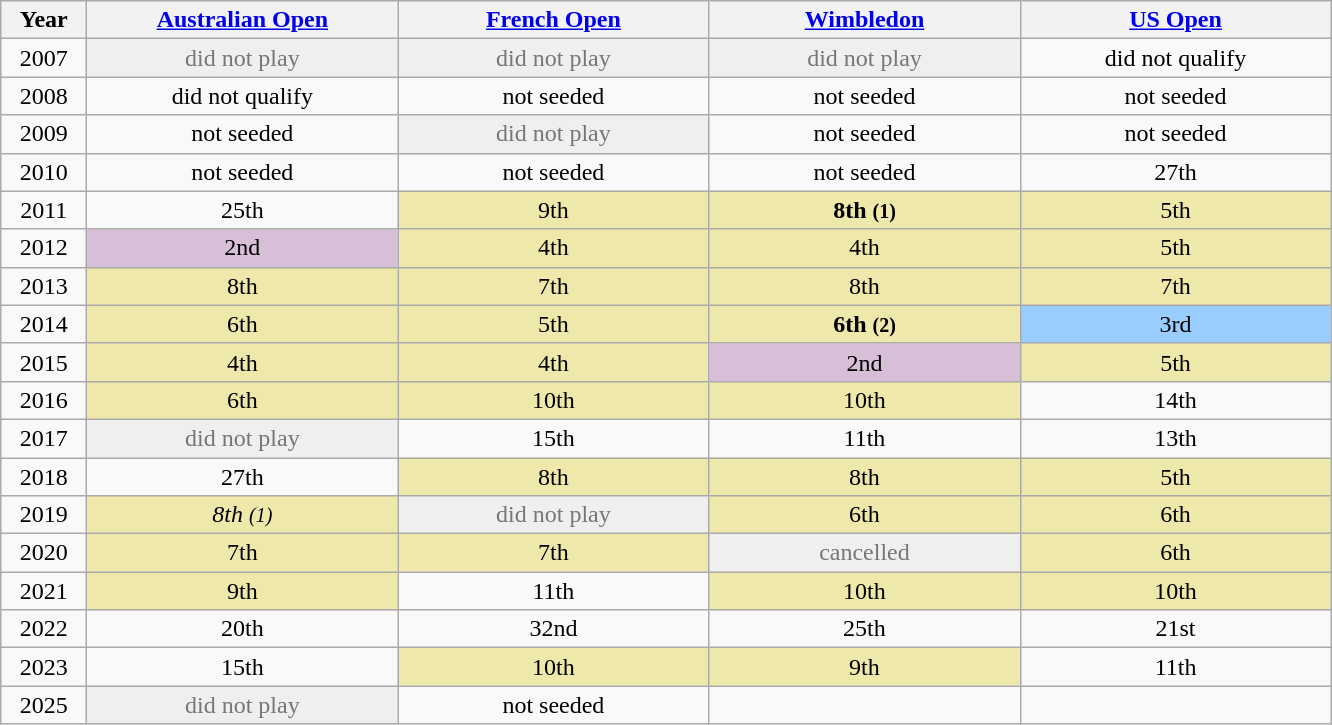<table class=wikitable style=text-align:center>
<tr>
<th width=50>Year</th>
<th width=200><a href='#'>Australian Open</a></th>
<th width=200><a href='#'>French Open</a></th>
<th width=200><a href='#'>Wimbledon</a></th>
<th width=200><a href='#'>US Open</a></th>
</tr>
<tr>
<td>2007</td>
<td style=color:#767676;background:#efefef>did not play</td>
<td style=color:#767676;background:#efefef>did not play</td>
<td style=color:#767676;background:#efefef>did not play</td>
<td>did not qualify</td>
</tr>
<tr>
<td>2008</td>
<td>did not qualify</td>
<td>not seeded</td>
<td>not seeded</td>
<td>not seeded</td>
</tr>
<tr>
<td>2009</td>
<td>not seeded</td>
<td style=color:#767676;background:#efefef>did not play</td>
<td>not seeded</td>
<td>not seeded</td>
</tr>
<tr>
<td>2010</td>
<td>not seeded</td>
<td>not seeded</td>
<td>not seeded</td>
<td>27th</td>
</tr>
<tr>
<td>2011</td>
<td>25th</td>
<td bgcolor=EEE8AA>9th</td>
<td bgcolor=EEE8AA><strong>8th <small>(1)</small></strong></td>
<td bgcolor=EEE8AA>5th</td>
</tr>
<tr>
<td>2012</td>
<td bgcolor=thistle>2nd</td>
<td bgcolor=EEE8AA>4th</td>
<td bgcolor=EEE8AA>4th</td>
<td bgcolor=EEE8AA>5th</td>
</tr>
<tr>
<td>2013</td>
<td bgcolor=EEE8AA>8th</td>
<td bgcolor=EEE8AA>7th</td>
<td bgcolor=EEE8AA>8th</td>
<td bgcolor=EEE8AA>7th</td>
</tr>
<tr>
<td>2014</td>
<td bgcolor=EEE8AA>6th</td>
<td bgcolor=EEE8AA>5th</td>
<td bgcolor=EEE8AA><strong>6th <small>(2)</small></strong></td>
<td bgcolor=99ccff>3rd</td>
</tr>
<tr>
<td>2015</td>
<td bgcolor=EEE8AA>4th</td>
<td bgcolor=EEE8AA>4th</td>
<td bgcolor=thistle>2nd</td>
<td bgcolor=EEE8AA>5th</td>
</tr>
<tr>
<td>2016</td>
<td bgcolor=EEE8AA>6th</td>
<td bgcolor=EEE8AA>10th</td>
<td bgcolor=EEE8AA>10th</td>
<td>14th</td>
</tr>
<tr>
<td>2017</td>
<td style=color:#767676;background:#efefef>did not play</td>
<td>15th</td>
<td>11th</td>
<td>13th</td>
</tr>
<tr>
<td>2018</td>
<td>27th</td>
<td bgcolor=EEE8AA>8th</td>
<td bgcolor=EEE8AA>8th</td>
<td bgcolor=EEE8AA>5th</td>
</tr>
<tr>
<td>2019</td>
<td bgcolor=EEE8AA><em>8th <small>(1)</small></em></td>
<td style=color:#767676;background:#efefef>did not play</td>
<td bgcolor=EEE8AA>6th</td>
<td bgcolor=EEE8AA>6th</td>
</tr>
<tr>
<td>2020</td>
<td bgcolor=EEE8AA>7th</td>
<td bgcolor=EEE8AA>7th</td>
<td style=color:#767676;background:#efefef>cancelled</td>
<td bgcolor=EEE8AA>6th</td>
</tr>
<tr>
<td>2021</td>
<td bgcolor=EEE8AA>9th</td>
<td>11th</td>
<td bgcolor=EEE8AA>10th</td>
<td bgcolor=EEE8AA>10th</td>
</tr>
<tr>
<td>2022</td>
<td>20th</td>
<td>32nd</td>
<td>25th</td>
<td>21st</td>
</tr>
<tr>
<td>2023</td>
<td>15th</td>
<td bgcolor=EEE8AA>10th</td>
<td bgcolor=EEE8AA>9th</td>
<td>11th</td>
</tr>
<tr>
<td>2025</td>
<td style=color:#767676;background:#efefef>did not play</td>
<td>not seeded</td>
<td></td>
<td></td>
</tr>
</table>
